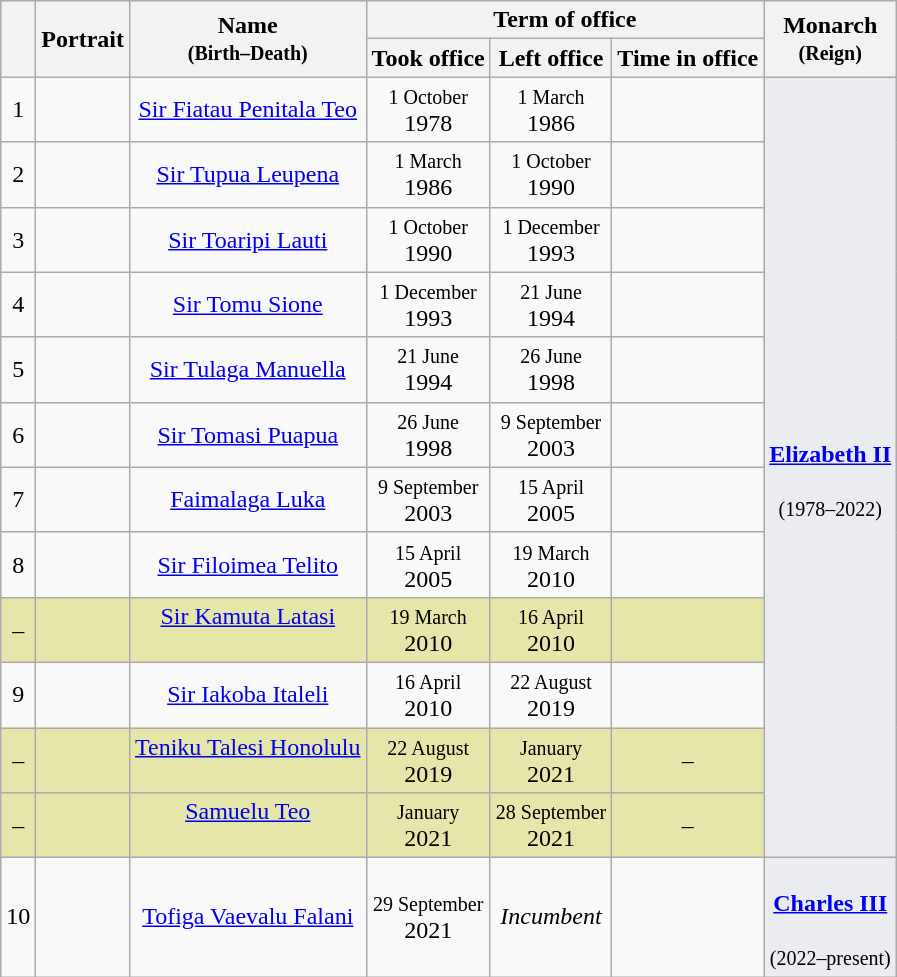<table class="wikitable" style="text-align:center;">
<tr>
<th rowspan="2"></th>
<th rowspan="2">Portrait</th>
<th rowspan="2">Name<br><small>(Birth–Death)</small></th>
<th colspan="3">Term of office</th>
<th rowspan="2">Monarch<br><small>(Reign)</small></th>
</tr>
<tr>
<th>Took office</th>
<th>Left office</th>
<th>Time in office</th>
</tr>
<tr>
<td>1</td>
<td></td>
<td><a href='#'>Sir Fiatau Penitala Teo</a><br></td>
<td><small>1 October</small><br>1978</td>
<td><small>1 March</small><br>1986</td>
<td></td>
<td rowspan="12" style="background:#eaecf0"><br><strong><a href='#'>Elizabeth II</a></strong><br><br><small>(1978–2022)</small></td>
</tr>
<tr>
<td>2</td>
<td></td>
<td><a href='#'>Sir Tupua Leupena</a><br></td>
<td><small>1 March</small><br>1986</td>
<td><small>1 October</small><br>1990</td>
<td></td>
</tr>
<tr>
<td>3</td>
<td></td>
<td><a href='#'>Sir Toaripi Lauti</a><br></td>
<td><small>1 October</small><br>1990</td>
<td><small>1 December</small><br>1993</td>
<td></td>
</tr>
<tr>
<td>4</td>
<td></td>
<td><a href='#'>Sir Tomu Sione</a><br></td>
<td><small>1 December</small><br>1993</td>
<td><small>21 June</small><br>1994</td>
<td></td>
</tr>
<tr>
<td>5</td>
<td></td>
<td><a href='#'>Sir Tulaga Manuella</a><br></td>
<td><small>21 June</small><br>1994</td>
<td><small>26 June</small><br>1998</td>
<td></td>
</tr>
<tr>
<td>6</td>
<td></td>
<td><a href='#'>Sir Tomasi Puapua</a><br></td>
<td><small>26 June</small><br>1998</td>
<td><small>9 September</small><br>2003</td>
<td></td>
</tr>
<tr>
<td>7</td>
<td></td>
<td><a href='#'>Faimalaga Luka</a><br></td>
<td><small>9 September</small><br>2003</td>
<td><small>15 April</small><br>2005</td>
<td></td>
</tr>
<tr>
<td>8</td>
<td></td>
<td><a href='#'>Sir Filoimea Telito</a><br></td>
<td><small>15 April</small><br>2005</td>
<td><small>19 March</small><br>2010</td>
<td></td>
</tr>
<tr style="background:#e6e6aa;">
<td>–</td>
<td></td>
<td><a href='#'>Sir Kamuta Latasi</a><br><br></td>
<td><small>19 March</small><br>2010</td>
<td><small>16 April</small><br>2010</td>
<td></td>
</tr>
<tr>
<td>9</td>
<td></td>
<td><a href='#'>Sir Iakoba Italeli</a><br></td>
<td><small>16 April</small><br>2010</td>
<td><small>22 August</small><br>2019</td>
<td></td>
</tr>
<tr style="background:#e6e6aa;">
<td>–</td>
<td></td>
<td><a href='#'>Teniku Talesi Honolulu</a><br><br></td>
<td><small>22 August</small><br>2019</td>
<td><small>January</small><br>2021</td>
<td>–</td>
</tr>
<tr style="background:#e6e6aa;">
<td>–</td>
<td></td>
<td><a href='#'>Samuelu Teo</a><br><br></td>
<td><small>January</small><br>2021</td>
<td><small>28 September</small><br>2021</td>
<td>–</td>
</tr>
<tr>
<td rowspan="2">10</td>
<td rowspan="2"></td>
<td rowspan="2"><a href='#'>Tofiga Vaevalu Falani</a><br></td>
<td rowspan="2"><small>29 September</small><br>2021</td>
<td rowspan="2"><em>Incumbent</em></td>
<td rowspan="2"></td>
<td rowspan="1" style="background:#eaecf0"><br><strong><a href='#'>Charles III</a></strong><br><br><small>(2022–present)</small></td>
</tr>
</table>
